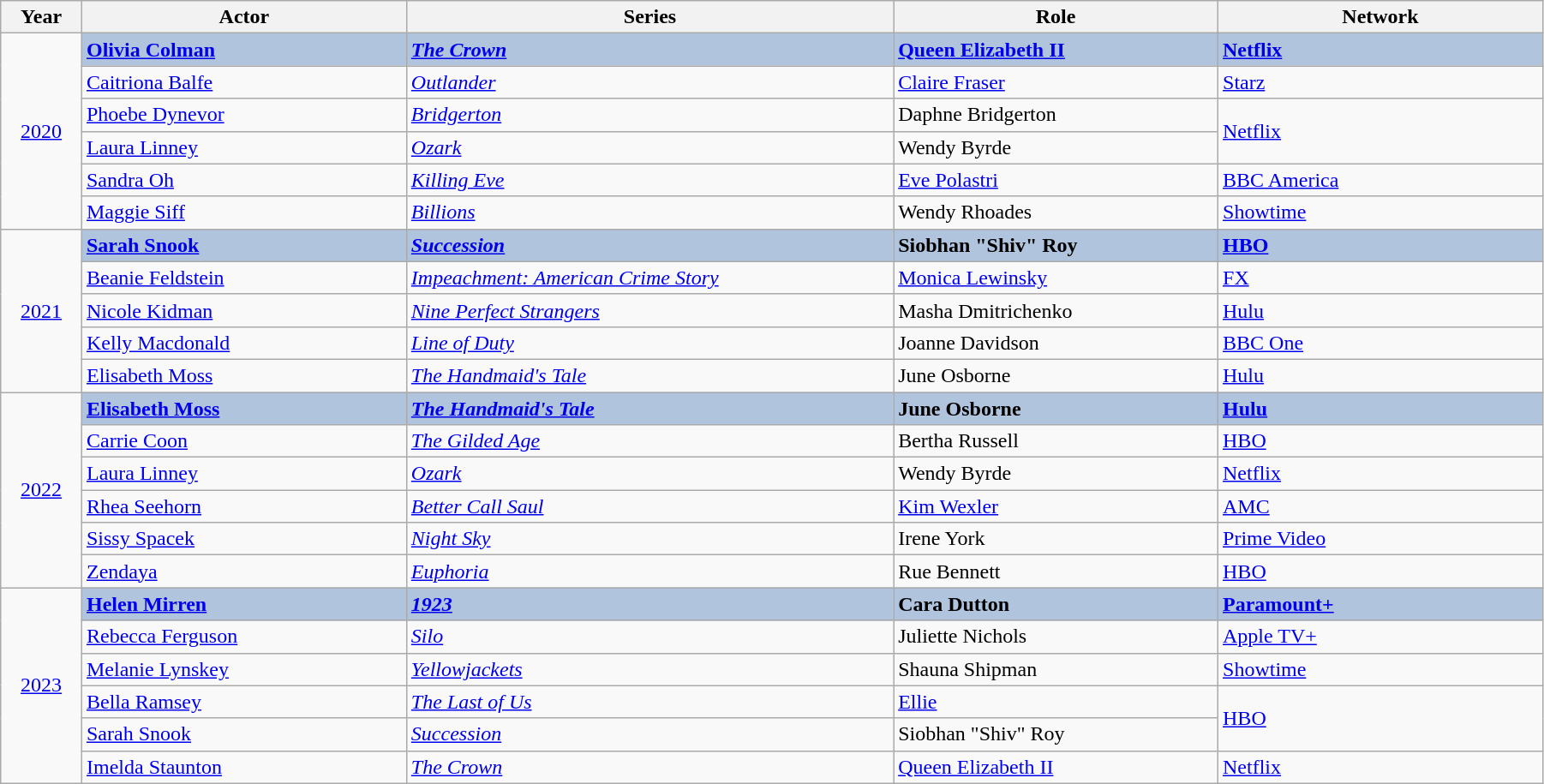<table class="wikitable" width="95%" cellpadding="5">
<tr>
<th width="5%">Year</th>
<th width="20%">Actor</th>
<th width="30%">Series</th>
<th width="20%">Role</th>
<th width="20%">Network</th>
</tr>
<tr>
<td rowspan="6" style="text-align:center;"><a href='#'>2020</a><br></td>
<td style="background:#B0C4DE;"><strong><a href='#'>Olivia Colman</a></strong></td>
<td style="background:#B0C4DE;"><strong><em><a href='#'>The Crown</a></em></strong></td>
<td style="background:#B0C4DE;"><strong><a href='#'>Queen Elizabeth II</a></strong></td>
<td style="background:#B0C4DE;"><strong><a href='#'>Netflix</a></strong></td>
</tr>
<tr>
<td><a href='#'>Caitriona Balfe</a></td>
<td><em><a href='#'>Outlander</a></em></td>
<td><a href='#'>Claire Fraser</a></td>
<td><a href='#'>Starz</a></td>
</tr>
<tr>
<td><a href='#'>Phoebe Dynevor</a></td>
<td><em><a href='#'>Bridgerton</a></em></td>
<td>Daphne Bridgerton</td>
<td rowspan="2"><a href='#'>Netflix</a></td>
</tr>
<tr>
<td><a href='#'>Laura Linney</a></td>
<td><em><a href='#'>Ozark</a></em></td>
<td>Wendy Byrde</td>
</tr>
<tr>
<td><a href='#'>Sandra Oh</a></td>
<td><em><a href='#'>Killing Eve</a></em></td>
<td><a href='#'>Eve Polastri</a></td>
<td><a href='#'>BBC America</a></td>
</tr>
<tr>
<td><a href='#'>Maggie Siff</a></td>
<td><em><a href='#'>Billions</a></em></td>
<td>Wendy Rhoades</td>
<td><a href='#'>Showtime</a></td>
</tr>
<tr>
<td rowspan="5" style="text-align:center;"><a href='#'>2021</a></td>
<td style="background:#B0C4DE;"><strong><a href='#'>Sarah Snook</a></strong></td>
<td style="background:#B0C4DE;"><strong><em><a href='#'>Succession</a></em></strong></td>
<td style="background:#B0C4DE;"><strong>Siobhan "Shiv" Roy</strong></td>
<td style="background:#B0C4DE;"><strong><a href='#'>HBO</a></strong></td>
</tr>
<tr>
<td><a href='#'>Beanie Feldstein</a></td>
<td><em><a href='#'>Impeachment: American Crime Story</a></em></td>
<td><a href='#'>Monica Lewinsky</a></td>
<td><a href='#'>FX</a></td>
</tr>
<tr>
<td><a href='#'>Nicole Kidman</a></td>
<td><em><a href='#'>Nine Perfect Strangers</a></em></td>
<td>Masha Dmitrichenko</td>
<td><a href='#'>Hulu</a></td>
</tr>
<tr>
<td><a href='#'>Kelly Macdonald</a></td>
<td><em><a href='#'>Line of Duty</a></em></td>
<td>Joanne Davidson</td>
<td><a href='#'>BBC One</a></td>
</tr>
<tr>
<td><a href='#'>Elisabeth Moss</a></td>
<td><em><a href='#'>The Handmaid's Tale</a></em></td>
<td>June Osborne</td>
<td><a href='#'>Hulu</a></td>
</tr>
<tr>
<td rowspan="6" style="text-align:center;"><a href='#'>2022</a></td>
<td style="background:#B0C4DE;"><strong><a href='#'>Elisabeth Moss</a></strong></td>
<td style="background:#B0C4DE;"><strong><em><a href='#'>The Handmaid's Tale</a></em></strong></td>
<td style="background:#B0C4DE;"><strong>June Osborne</strong></td>
<td style="background:#B0C4DE;"><strong><a href='#'>Hulu</a></strong></td>
</tr>
<tr>
<td><a href='#'>Carrie Coon</a></td>
<td><em><a href='#'>The Gilded Age</a></em></td>
<td>Bertha Russell</td>
<td><a href='#'>HBO</a></td>
</tr>
<tr>
<td><a href='#'>Laura Linney</a></td>
<td><em><a href='#'>Ozark</a></em></td>
<td>Wendy Byrde</td>
<td><a href='#'>Netflix</a></td>
</tr>
<tr>
<td><a href='#'>Rhea Seehorn</a></td>
<td><em><a href='#'>Better Call Saul</a></em></td>
<td><a href='#'>Kim Wexler</a></td>
<td><a href='#'>AMC</a></td>
</tr>
<tr>
<td><a href='#'>Sissy Spacek</a></td>
<td><em><a href='#'>Night Sky</a></em></td>
<td>Irene York</td>
<td><a href='#'>Prime Video</a></td>
</tr>
<tr>
<td><a href='#'>Zendaya</a></td>
<td><em><a href='#'>Euphoria</a></em></td>
<td>Rue Bennett</td>
<td><a href='#'>HBO</a></td>
</tr>
<tr>
<td rowspan="6" style="text-align:center;"><a href='#'>2023</a><br></td>
<td style="background:#B0C4DE;"><strong><a href='#'>Helen Mirren</a></strong></td>
<td style="background:#B0C4DE;"><strong><em><a href='#'>1923</a></em></strong></td>
<td style="background:#B0C4DE;"><strong>Cara Dutton</strong></td>
<td style="background:#B0C4DE;"><strong><a href='#'>Paramount+</a></strong></td>
</tr>
<tr>
<td><a href='#'>Rebecca Ferguson</a></td>
<td><em><a href='#'>Silo</a></em></td>
<td>Juliette Nichols</td>
<td><a href='#'>Apple TV+</a></td>
</tr>
<tr>
<td><a href='#'>Melanie Lynskey</a></td>
<td><em><a href='#'>Yellowjackets</a></em></td>
<td>Shauna Shipman</td>
<td><a href='#'>Showtime</a></td>
</tr>
<tr>
<td><a href='#'>Bella Ramsey</a></td>
<td><em><a href='#'>The Last of Us</a></em></td>
<td><a href='#'>Ellie</a></td>
<td rowspan="2"><a href='#'>HBO</a></td>
</tr>
<tr>
<td><a href='#'>Sarah Snook</a></td>
<td><em><a href='#'>Succession</a></em></td>
<td>Siobhan "Shiv" Roy</td>
</tr>
<tr>
<td><a href='#'>Imelda Staunton</a></td>
<td><em><a href='#'>The Crown</a></em></td>
<td><a href='#'>Queen Elizabeth II</a></td>
<td><a href='#'>Netflix</a></td>
</tr>
</table>
